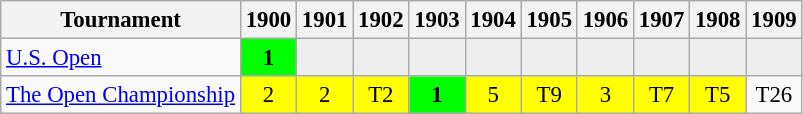<table class="wikitable" style="font-size:95%;text-align:center;">
<tr>
<th>Tournament</th>
<th>1900</th>
<th>1901</th>
<th>1902</th>
<th>1903</th>
<th>1904</th>
<th>1905</th>
<th>1906</th>
<th>1907</th>
<th>1908</th>
<th>1909</th>
</tr>
<tr>
<td align=left><a href='#'>U.S. Open</a></td>
<td style="background:lime;"><strong>1</strong></td>
<td style="background:#eeeeee;"></td>
<td style="background:#eeeeee;"></td>
<td style="background:#eeeeee;"></td>
<td style="background:#eeeeee;"></td>
<td style="background:#eeeeee;"></td>
<td style="background:#eeeeee;"></td>
<td style="background:#eeeeee;"></td>
<td style="background:#eeeeee;"></td>
<td style="background:#eeeeee;"></td>
</tr>
<tr>
<td align=left><a href='#'>The Open Championship</a></td>
<td style="background:yellow;">2</td>
<td style="background:yellow;">2</td>
<td style="background:yellow;">T2</td>
<td style="background:lime;"><strong>1</strong></td>
<td style="background:yellow;">5</td>
<td style="background:yellow;">T9</td>
<td style="background:yellow;">3</td>
<td style="background:yellow;">T7</td>
<td style="background:yellow;">T5</td>
<td>T26</td>
</tr>
</table>
